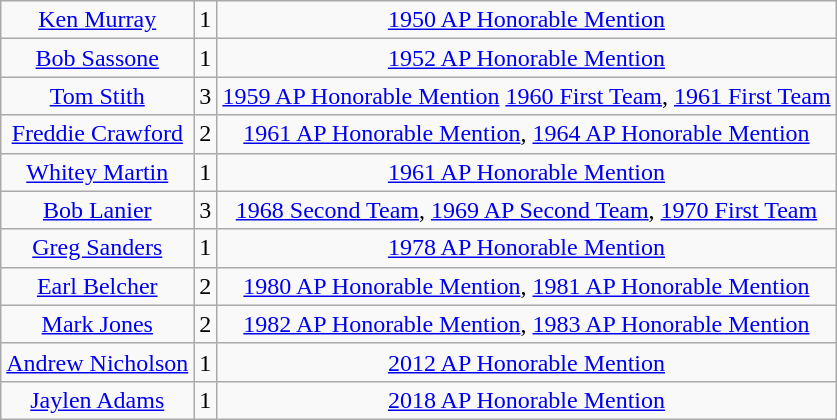<table class="wikitable" style="text-align:center">
<tr>
<td><a href='#'>Ken Murray</a></td>
<td>1</td>
<td><a href='#'>1950 AP Honorable Mention</a></td>
</tr>
<tr>
<td><a href='#'>Bob Sassone</a></td>
<td>1</td>
<td><a href='#'>1952 AP Honorable Mention</a></td>
</tr>
<tr>
<td><a href='#'>Tom Stith</a></td>
<td>3</td>
<td><a href='#'>1959 AP Honorable Mention</a> <a href='#'>1960 First Team</a>, <a href='#'>1961 First Team</a></td>
</tr>
<tr>
<td><a href='#'>Freddie Crawford</a></td>
<td>2</td>
<td><a href='#'>1961 AP Honorable Mention</a>, <a href='#'>1964 AP Honorable Mention</a></td>
</tr>
<tr>
<td><a href='#'>Whitey Martin</a></td>
<td>1</td>
<td><a href='#'>1961 AP Honorable Mention</a></td>
</tr>
<tr>
<td><a href='#'>Bob Lanier</a></td>
<td>3</td>
<td><a href='#'>1968 Second Team</a>, <a href='#'>1969 AP Second Team</a>, <a href='#'>1970 First Team</a></td>
</tr>
<tr>
<td><a href='#'>Greg Sanders</a></td>
<td>1</td>
<td><a href='#'>1978 AP Honorable Mention</a></td>
</tr>
<tr>
<td><a href='#'>Earl Belcher</a></td>
<td>2</td>
<td><a href='#'>1980 AP Honorable Mention</a>, <a href='#'>1981 AP Honorable Mention</a></td>
</tr>
<tr>
<td><a href='#'>Mark Jones</a></td>
<td>2</td>
<td><a href='#'>1982 AP Honorable Mention</a>, <a href='#'>1983 AP Honorable Mention</a></td>
</tr>
<tr>
<td><a href='#'>Andrew Nicholson</a></td>
<td>1</td>
<td><a href='#'>2012 AP Honorable Mention</a></td>
</tr>
<tr>
<td><a href='#'>Jaylen Adams</a></td>
<td>1</td>
<td><a href='#'>2018 AP Honorable Mention</a></td>
</tr>
</table>
